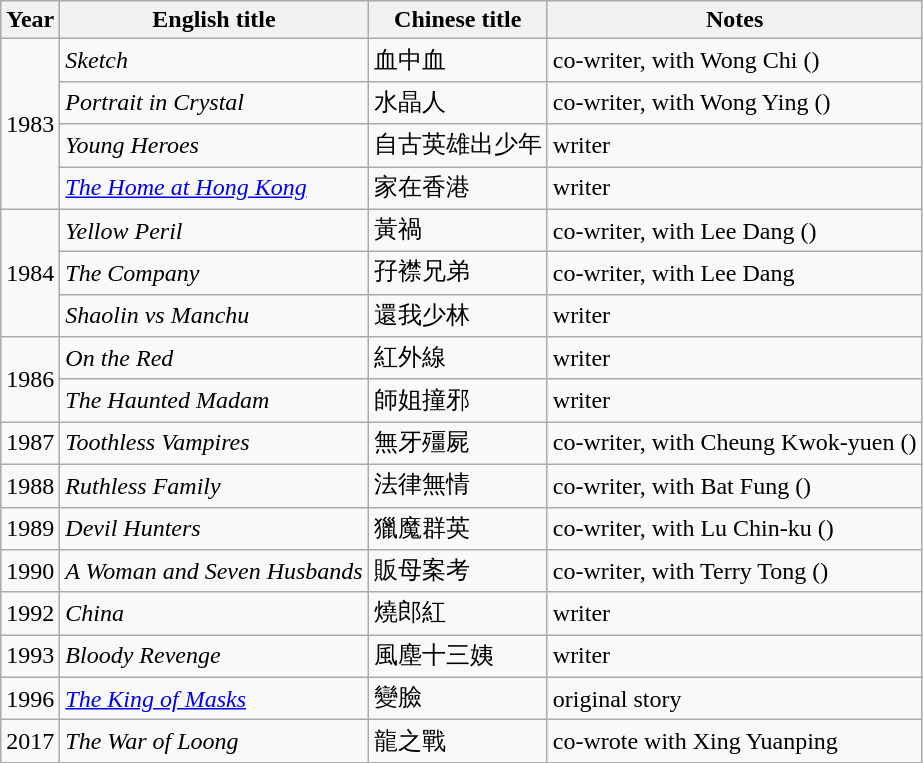<table class="wikitable sortable">
<tr>
<th>Year</th>
<th>English title</th>
<th>Chinese title</th>
<th class="unsortable">Notes</th>
</tr>
<tr>
<td rowspan=4>1983</td>
<td><em>Sketch</em></td>
<td>血中血</td>
<td>co-writer, with Wong Chi ()</td>
</tr>
<tr>
<td><em>Portrait in Crystal</em></td>
<td>水晶人</td>
<td>co-writer, with Wong Ying ()</td>
</tr>
<tr>
<td><em>Young Heroes</em></td>
<td>自古英雄出少年</td>
<td>writer</td>
</tr>
<tr>
<td><em><a href='#'>The Home at Hong Kong</a></em></td>
<td>家在香港</td>
<td>writer</td>
</tr>
<tr>
<td rowspan=3>1984</td>
<td><em>Yellow Peril</em></td>
<td>黃禍</td>
<td>co-writer, with Lee Dang ()</td>
</tr>
<tr>
<td><em>The Company</em></td>
<td>孖襟兄弟</td>
<td>co-writer, with Lee Dang</td>
</tr>
<tr>
<td><em>Shaolin vs Manchu</em></td>
<td>還我少林</td>
<td>writer</td>
</tr>
<tr>
<td rowspan=2>1986</td>
<td><em>On the Red</em></td>
<td>紅外線</td>
<td>writer</td>
</tr>
<tr>
<td><em>The Haunted Madam</em></td>
<td>師姐撞邪</td>
<td>writer</td>
</tr>
<tr>
<td>1987</td>
<td><em>Toothless Vampires</em></td>
<td>無牙殭屍</td>
<td>co-writer, with Cheung Kwok-yuen ()</td>
</tr>
<tr>
<td>1988</td>
<td><em>Ruthless Family</em></td>
<td>法律無情</td>
<td>co-writer, with Bat Fung ()</td>
</tr>
<tr>
<td>1989</td>
<td><em>Devil Hunters</em></td>
<td>獵魔群英</td>
<td>co-writer, with Lu Chin-ku ()</td>
</tr>
<tr>
<td>1990</td>
<td><em>A Woman and Seven Husbands</em></td>
<td>販母案考</td>
<td>co-writer, with Terry Tong ()</td>
</tr>
<tr>
<td>1992</td>
<td><em>China</em></td>
<td>燒郎紅</td>
<td>writer</td>
</tr>
<tr>
<td>1993</td>
<td><em>Bloody Revenge</em></td>
<td>風塵十三姨</td>
<td>writer</td>
</tr>
<tr>
<td>1996</td>
<td><em><a href='#'>The King of Masks</a></em></td>
<td>變臉</td>
<td>original story</td>
</tr>
<tr>
<td>2017</td>
<td><em>The War of Loong</em></td>
<td>龍之戰</td>
<td>co-wrote with Xing Yuanping</td>
</tr>
</table>
